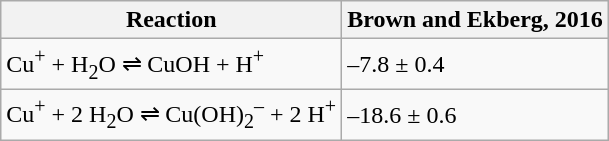<table class="wikitable">
<tr>
<th>Reaction</th>
<th>Brown and Ekberg, 2016</th>
</tr>
<tr>
<td>Cu<sup>+</sup> + H<sub>2</sub>O ⇌ CuOH + H<sup>+</sup></td>
<td>–7.8 ± 0.4</td>
</tr>
<tr>
<td>Cu<sup>+</sup> + 2 H<sub>2</sub>O ⇌ Cu(OH)<sub>2</sub><sup>–</sup> + 2 H<sup>+</sup></td>
<td>–18.6 ± 0.6</td>
</tr>
</table>
